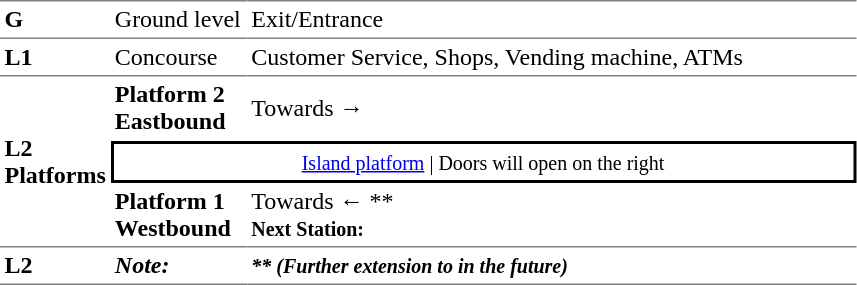<table table border=0 cellspacing=0 cellpadding=3>
<tr>
<td style="border-top:solid 1px gray;border-bottom:solid 1px gray;" width=30 valign=top><strong>G</strong></td>
<td style="border-top:solid 1px gray;border-bottom:solid 1px gray;" width=85 valign=top>Ground level</td>
<td style="border-top:solid 1px gray;border-bottom:solid 1px gray;" width=400 valign=top>Exit/Entrance</td>
</tr>
<tr>
<td style="border-bottom:solid 1px gray;"><strong>L1</strong></td>
<td style="border-bottom:solid 1px gray;">Concourse</td>
<td style="border-bottom:solid 1px gray;">Customer Service, Shops, Vending machine, ATMs</td>
</tr>
<tr>
<td style="border-bottom:solid 1px gray;" width=30 rowspan=3 text-align:center><strong>L2<br>Platforms</strong></td>
<td style="border-bottom:solid 1px white;" width=85><span><strong>Platform 2</strong><br><strong>Eastbound</strong></span></td>
<td style="border-bottom:solid 1px white;" width=400>Towards → </td>
</tr>
<tr>
<td style="border-top:solid 2px black;border-right:solid 2px black;border-left:solid 2px black;border-bottom:solid 2px black;text-align:center;" colspan=2><small><a href='#'>Island platform</a> | Doors will open on the right </small></td>
</tr>
<tr>
<td style="border-bottom:solid 1px gray;" width=30><span><strong>Platform 1</strong><br><strong>Westbound</strong></span></td>
<td style="border-bottom:solid 1px gray;" width="400">Towards ←  **<br><small><strong>Next Station:</strong> </small></td>
</tr>
<tr>
<td style="border-bottom:solid 1px gray;" width="30" valign="top"><strong>L2</strong></td>
<td style="border-bottom:solid 1px gray;" width="85" valign="top"><strong><em>Note:</em></strong></td>
<td style="border-bottom:solid 1px gray;" width="400" valign="top"><strong><em><small>** (Further extension to  in the future)</small></em></strong></td>
</tr>
<tr>
</tr>
</table>
